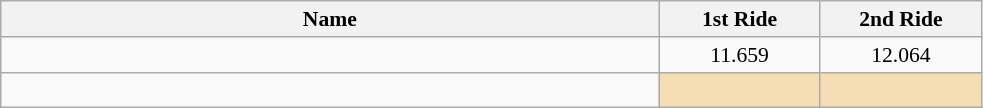<table class="wikitable" style="text-align:center; font-size:90%;">
<tr>
<th style="width:30em">Name</th>
<th style="width:7em">1st Ride</th>
<th style="width:7em">2nd Ride</th>
</tr>
<tr>
<td align=left> </td>
<td>11.659</td>
<td>12.064</td>
</tr>
<tr>
<td align=left> </td>
<td bgcolor=wheat></td>
<td bgcolor=wheat></td>
</tr>
</table>
